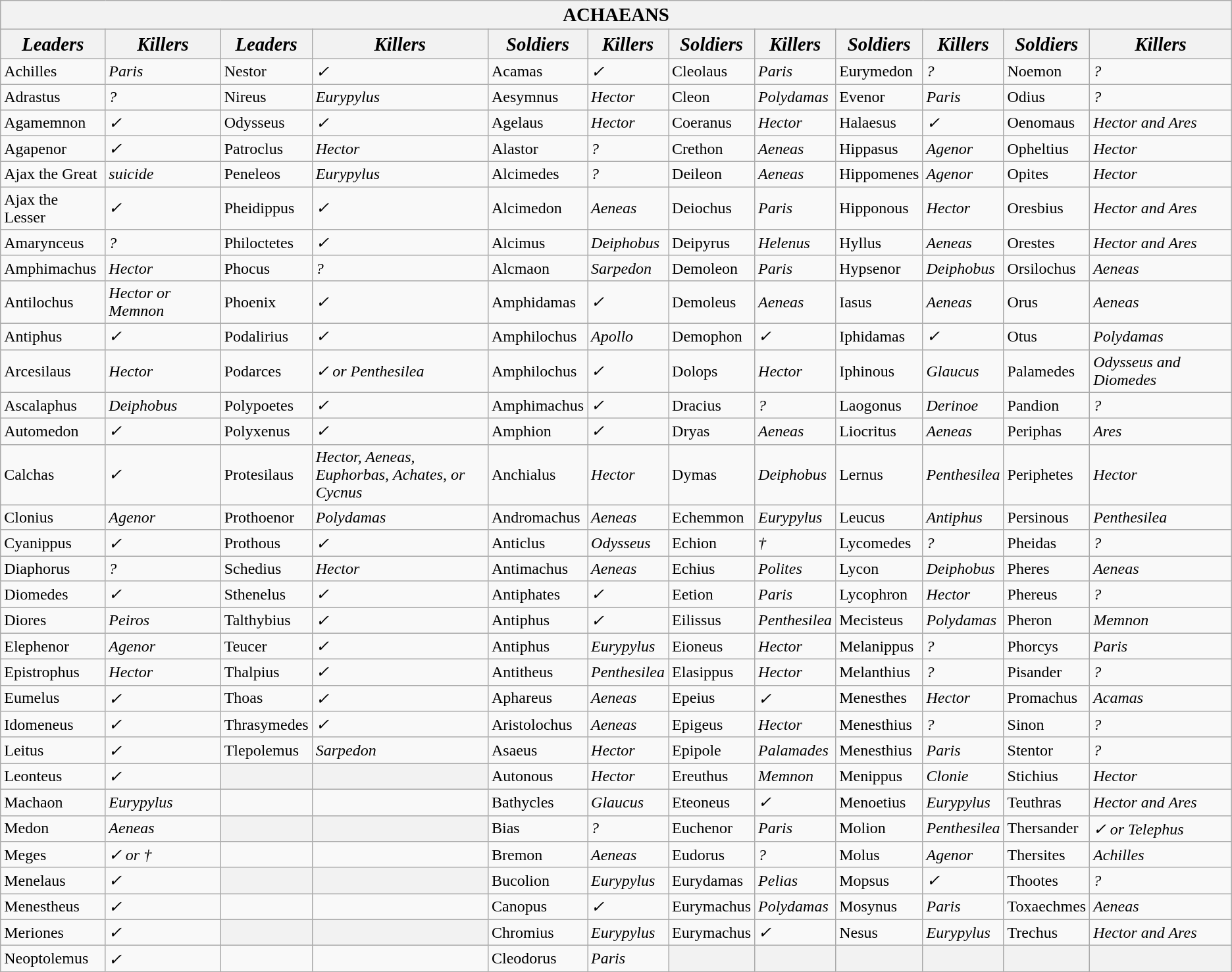<table class="wikitable">
<tr>
<th colspan="12"><strong><big>ACHAEANS</big></strong></th>
</tr>
<tr>
<th colspan="1"><big><strong><em>Leaders</em></strong></big></th>
<th><em><big><strong>Killers</strong></big></em></th>
<th colspan="1"><big><strong><em>Leaders</em></strong></big></th>
<th><em><big><strong>Killers</strong></big></em></th>
<th colspan="1"><big><strong><em>Soldiers</em></strong></big></th>
<th><em><big><strong>Killers</strong></big></em></th>
<th colspan="1"><big><strong><em>Soldiers</em></strong></big></th>
<th><em><big><strong>Killers</strong></big></em></th>
<th colspan="1"><big><strong><em>Soldiers</em></strong></big></th>
<th><em><big><strong>Killers</strong></big></em></th>
<th colspan="1"><big><strong><em>Soldiers</em></strong></big></th>
<th><em><big><strong>Killers</strong></big></em></th>
</tr>
<tr>
<td>Achilles</td>
<td><em>Paris</em></td>
<td>Nestor</td>
<td><em>✓</em></td>
<td>Acamas</td>
<td><em>✓</em></td>
<td>Cleolaus</td>
<td><em>Paris</em></td>
<td>Eurymedon</td>
<td><em>?</em></td>
<td>Noemon</td>
<td><em>?</em></td>
</tr>
<tr>
<td>Adrastus</td>
<td><em>?</em></td>
<td>Nireus</td>
<td><em>Eurypylus</em></td>
<td>Aesymnus</td>
<td><em>Hector</em></td>
<td>Cleon</td>
<td><em>Polydamas</em></td>
<td>Evenor</td>
<td><em>Paris</em></td>
<td>Odius</td>
<td><em>?</em></td>
</tr>
<tr>
<td>Agamemnon</td>
<td><em>✓</em></td>
<td>Odysseus</td>
<td><em>✓</em></td>
<td>Agelaus</td>
<td><em>Hector</em></td>
<td>Coeranus</td>
<td><em>Hector</em></td>
<td>Halaesus</td>
<td><em>✓</em></td>
<td>Oenomaus</td>
<td><em>Hector and Ares</em></td>
</tr>
<tr>
<td>Agapenor</td>
<td><em>✓</em></td>
<td>Patroclus</td>
<td><em>Hector</em></td>
<td>Alastor</td>
<td><em>?</em></td>
<td>Crethon</td>
<td><em>Aeneas</em></td>
<td>Hippasus</td>
<td><em>Agenor</em></td>
<td>Opheltius</td>
<td><em>Hector</em></td>
</tr>
<tr>
<td>Ajax the Great</td>
<td><em>suicide</em></td>
<td>Peneleos</td>
<td><em>Eurypylus</em></td>
<td>Alcimedes</td>
<td><em>?</em></td>
<td>Deileon</td>
<td><em>Aeneas</em></td>
<td>Hippomenes</td>
<td><em>Agenor</em></td>
<td>Opites</td>
<td><em>Hector</em></td>
</tr>
<tr>
<td>Ajax the Lesser</td>
<td><em>✓</em></td>
<td>Pheidippus</td>
<td><em>✓</em></td>
<td>Alcimedon</td>
<td><em>Aeneas</em></td>
<td>Deiochus</td>
<td><em>Paris</em></td>
<td>Hipponous</td>
<td><em>Hector</em></td>
<td>Oresbius</td>
<td><em>Hector and Ares</em></td>
</tr>
<tr>
<td>Amarynceus</td>
<td><em>?</em></td>
<td>Philoctetes</td>
<td><em>✓</em></td>
<td>Alcimus</td>
<td><em>Deiphobus</em></td>
<td>Deipyrus</td>
<td><em>Helenus</em></td>
<td>Hyllus</td>
<td><em>Aeneas</em></td>
<td>Orestes</td>
<td><em>Hector and Ares</em></td>
</tr>
<tr>
<td>Amphimachus</td>
<td><em>Hector</em></td>
<td>Phocus</td>
<td><em>?</em></td>
<td>Alcmaon</td>
<td><em>Sarpedon</em></td>
<td>Demoleon</td>
<td><em>Paris</em></td>
<td>Hypsenor</td>
<td><em>Deiphobus</em></td>
<td>Orsilochus</td>
<td><em>Aeneas</em></td>
</tr>
<tr>
<td>Antilochus</td>
<td><em>Hector or Memnon</em></td>
<td>Phoenix</td>
<td><em>✓</em></td>
<td>Amphidamas</td>
<td><em>✓</em></td>
<td>Demoleus</td>
<td><em>Aeneas</em></td>
<td>Iasus</td>
<td><em>Aeneas</em></td>
<td>Orus</td>
<td><em>Aeneas</em></td>
</tr>
<tr>
<td>Antiphus</td>
<td><em>✓</em></td>
<td>Podalirius</td>
<td><em>✓</em></td>
<td>Amphilochus</td>
<td><em>Apollo</em></td>
<td>Demophon</td>
<td><em>✓</em></td>
<td>Iphidamas</td>
<td><em>✓</em></td>
<td>Otus</td>
<td><em>Polydamas</em></td>
</tr>
<tr>
<td>Arcesilaus</td>
<td><em>Hector</em></td>
<td>Podarces</td>
<td><em>✓ or Penthesilea</em></td>
<td>Amphilochus</td>
<td><em>✓</em></td>
<td>Dolops</td>
<td><em>Hector</em></td>
<td>Iphinous</td>
<td><em>Glaucus</em></td>
<td>Palamedes</td>
<td><em>Odysseus and Diomedes</em></td>
</tr>
<tr>
<td>Ascalaphus</td>
<td><em>Deiphobus</em></td>
<td>Polypoetes</td>
<td><em>✓</em></td>
<td>Amphimachus</td>
<td><em>✓</em></td>
<td>Dracius</td>
<td><em>?</em></td>
<td>Laogonus</td>
<td><em>Derinoe</em></td>
<td>Pandion</td>
<td><em>?</em></td>
</tr>
<tr>
<td>Automedon</td>
<td><em>✓</em></td>
<td>Polyxenus</td>
<td><em>✓</em></td>
<td>Amphion</td>
<td><em>✓</em></td>
<td>Dryas</td>
<td><em>Aeneas</em></td>
<td>Liocritus</td>
<td><em>Aeneas</em></td>
<td>Periphas</td>
<td><em>Ares</em></td>
</tr>
<tr>
<td>Calchas</td>
<td><em>✓</em></td>
<td>Protesilaus</td>
<td><em>Hector, Aeneas,</em><br><em>Euphorbas,</em> <em>Achates,</em> <em>or Cycnus</em></td>
<td>Anchialus</td>
<td><em>Hector</em></td>
<td>Dymas</td>
<td><em>Deiphobus</em></td>
<td>Lernus</td>
<td><em>Penthesilea</em></td>
<td>Periphetes</td>
<td><em>Hector</em></td>
</tr>
<tr>
<td>Clonius</td>
<td><em>Agenor</em></td>
<td>Prothoenor</td>
<td><em>Polydamas</em></td>
<td>Andromachus</td>
<td><em>Aeneas</em></td>
<td>Echemmon</td>
<td><em>Eurypylus</em></td>
<td>Leucus</td>
<td><em>Antiphus</em></td>
<td>Persinous</td>
<td><em>Penthesilea</em></td>
</tr>
<tr>
<td>Cyanippus</td>
<td><em>✓</em></td>
<td>Prothous</td>
<td><em>✓</em></td>
<td>Anticlus</td>
<td><em>Odysseus</em></td>
<td>Echion</td>
<td><em>†</em></td>
<td>Lycomedes</td>
<td><em>?</em></td>
<td>Pheidas</td>
<td><em>?</em></td>
</tr>
<tr>
<td>Diaphorus</td>
<td><em>?</em></td>
<td>Schedius</td>
<td><em>Hector</em></td>
<td>Antimachus</td>
<td><em>Aeneas</em></td>
<td>Echius</td>
<td><em>Polites</em></td>
<td>Lycon</td>
<td><em>Deiphobus</em></td>
<td>Pheres</td>
<td><em>Aeneas</em></td>
</tr>
<tr>
<td>Diomedes</td>
<td><em>✓</em></td>
<td>Sthenelus</td>
<td><em>✓</em></td>
<td>Antiphates</td>
<td><em>✓</em></td>
<td>Eetion</td>
<td><em>Paris</em></td>
<td>Lycophron</td>
<td><em>Hector</em></td>
<td>Phereus</td>
<td><em>?</em></td>
</tr>
<tr>
<td>Diores</td>
<td><em>Peiros</em></td>
<td>Talthybius</td>
<td><em>✓</em></td>
<td>Antiphus</td>
<td><em>✓</em></td>
<td>Eilissus</td>
<td><em>Penthesilea</em></td>
<td>Mecisteus</td>
<td><em>Polydamas</em></td>
<td>Pheron</td>
<td><em>Memnon</em></td>
</tr>
<tr>
<td>Elephenor</td>
<td><em>Agenor</em></td>
<td>Teucer</td>
<td><em>✓</em></td>
<td>Antiphus</td>
<td><em>Eurypylus</em></td>
<td>Eioneus</td>
<td><em>Hector</em></td>
<td>Melanippus</td>
<td><em>?</em></td>
<td>Phorcys</td>
<td><em>Paris</em></td>
</tr>
<tr>
<td>Epistrophus</td>
<td><em>Hector</em></td>
<td>Thalpius</td>
<td><em>✓</em></td>
<td>Antitheus</td>
<td><em>Penthesilea</em></td>
<td>Elasippus</td>
<td><em>Hector</em></td>
<td>Melanthius</td>
<td><em>?</em></td>
<td>Pisander</td>
<td><em>?</em></td>
</tr>
<tr>
<td>Eumelus</td>
<td><em>✓</em></td>
<td>Thoas</td>
<td><em>✓</em></td>
<td>Aphareus</td>
<td><em>Aeneas</em></td>
<td>Epeius</td>
<td><em>✓</em></td>
<td>Menesthes</td>
<td><em>Hector</em></td>
<td>Promachus</td>
<td><em>Acamas</em></td>
</tr>
<tr>
<td>Idomeneus</td>
<td><em>✓</em></td>
<td>Thrasymedes</td>
<td><em>✓</em></td>
<td>Aristolochus</td>
<td><em>Aeneas</em></td>
<td>Epigeus</td>
<td><em>Hector</em></td>
<td>Menesthius</td>
<td><em>?</em></td>
<td>Sinon</td>
<td><em>?</em></td>
</tr>
<tr>
<td>Leitus</td>
<td><em>✓</em></td>
<td>Tlepolemus</td>
<td><em>Sarpedon</em></td>
<td>Asaeus</td>
<td><em>Hector</em></td>
<td>Epipole</td>
<td><em>Palamades</em></td>
<td>Menesthius</td>
<td><em>Paris</em></td>
<td>Stentor</td>
<td><em>?</em></td>
</tr>
<tr>
<td>Leonteus</td>
<td><em>✓</em></td>
<th></th>
<th></th>
<td>Autonous</td>
<td><em>Hector</em></td>
<td>Ereuthus</td>
<td><em>Memnon</em></td>
<td>Menippus</td>
<td><em>Clonie</em></td>
<td>Stichius</td>
<td><em>Hector</em></td>
</tr>
<tr>
<td>Machaon</td>
<td><em>Eurypylus</em></td>
<td></td>
<td></td>
<td>Bathycles</td>
<td><em>Glaucus</em></td>
<td>Eteoneus</td>
<td><em>✓</em></td>
<td>Menoetius</td>
<td><em>Eurypylus</em></td>
<td>Teuthras</td>
<td><em>Hector and Ares</em></td>
</tr>
<tr>
<td>Medon</td>
<td><em>Aeneas</em></td>
<th></th>
<th></th>
<td>Bias</td>
<td><em>?</em></td>
<td>Euchenor</td>
<td><em>Paris</em></td>
<td>Molion</td>
<td><em>Penthesilea</em></td>
<td>Thersander</td>
<td><em>✓ or Telephus</em></td>
</tr>
<tr>
<td>Meges</td>
<td><em>✓ or †</em></td>
<td></td>
<td></td>
<td>Bremon</td>
<td><em>Aeneas</em></td>
<td>Eudorus</td>
<td><em>?</em></td>
<td>Molus</td>
<td><em>Agenor</em></td>
<td>Thersites</td>
<td><em>Achilles</em></td>
</tr>
<tr>
<td>Menelaus</td>
<td><em>✓</em></td>
<th></th>
<th></th>
<td>Bucolion</td>
<td><em>Eurypylus</em></td>
<td>Eurydamas</td>
<td><em>Pelias</em></td>
<td>Mopsus</td>
<td><em>✓</em></td>
<td>Thootes</td>
<td><em>?</em></td>
</tr>
<tr>
<td>Menestheus</td>
<td><em>✓</em></td>
<td></td>
<td></td>
<td>Canopus</td>
<td><em>✓</em></td>
<td>Eurymachus</td>
<td><em>Polydamas</em></td>
<td>Mosynus</td>
<td><em>Paris</em></td>
<td>Toxaechmes</td>
<td><em>Aeneas</em></td>
</tr>
<tr>
<td>Meriones</td>
<td><em>✓</em></td>
<th></th>
<th></th>
<td>Chromius</td>
<td><em>Eurypylus</em></td>
<td>Eurymachus</td>
<td><em>✓</em></td>
<td>Nesus</td>
<td><em>Eurypylus</em></td>
<td>Trechus</td>
<td><em>Hector and Ares</em></td>
</tr>
<tr>
<td>Neoptolemus</td>
<td><em>✓</em></td>
<td></td>
<td></td>
<td>Cleodorus</td>
<td><em>Paris</em></td>
<th></th>
<th></th>
<th></th>
<th></th>
<th></th>
<th></th>
</tr>
</table>
